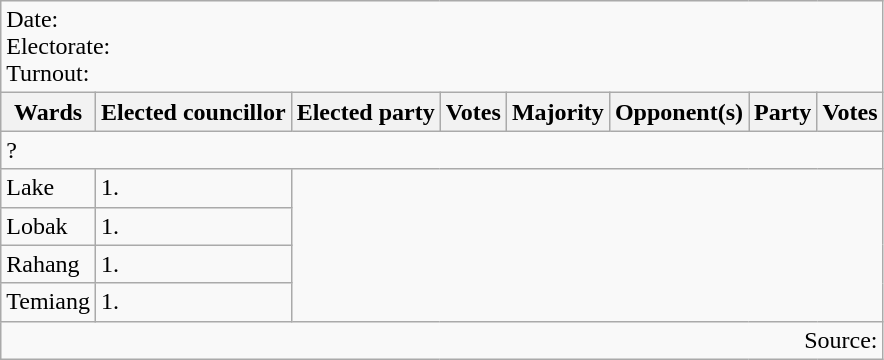<table class=wikitable>
<tr>
<td colspan=8>Date: <br>Electorate: <br>Turnout:</td>
</tr>
<tr>
<th>Wards</th>
<th>Elected councillor</th>
<th>Elected party</th>
<th>Votes</th>
<th>Majority</th>
<th>Opponent(s)</th>
<th>Party</th>
<th>Votes</th>
</tr>
<tr>
<td colspan=8>? </td>
</tr>
<tr>
<td>Lake</td>
<td>1.</td>
</tr>
<tr>
<td>Lobak</td>
<td>1.</td>
</tr>
<tr>
<td>Rahang</td>
<td>1.</td>
</tr>
<tr>
<td>Temiang</td>
<td>1.</td>
</tr>
<tr>
<td colspan=8 align=right>Source:</td>
</tr>
</table>
